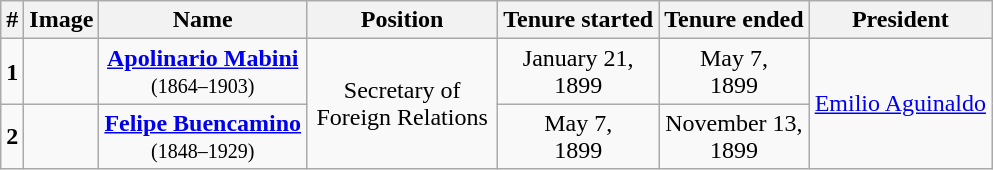<table class="wikitable" style="text-align:center; border:1px #aaf solid;">
<tr>
<th>#</th>
<th>Image</th>
<th>Name</th>
<th width=120px>Position</th>
<th>Tenure started</th>
<th>Tenure ended</th>
<th>President</th>
</tr>
<tr>
<td><strong>1</strong></td>
<td></td>
<td><strong><a href='#'>Apolinario Mabini</a></strong><br><small>(1864–1903)</small></td>
<td rowspan="2">Secretary of Foreign Relations</td>
<td>January 21,<br>1899</td>
<td>May 7,<br>1899</td>
<td rowspan="2"><a href='#'>Emilio Aguinaldo</a></td>
</tr>
<tr>
<td><strong>2</strong></td>
<td></td>
<td><strong><a href='#'>Felipe Buencamino</a></strong><br><small>(1848–1929)</small></td>
<td>May 7,<br>1899</td>
<td>November 13,<br>1899</td>
</tr>
</table>
